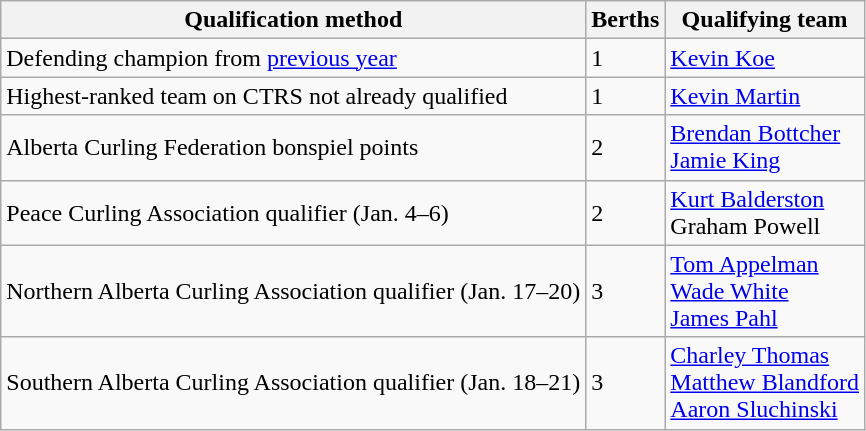<table class=wikitable>
<tr>
<th>Qualification method</th>
<th>Berths</th>
<th>Qualifying team</th>
</tr>
<tr>
<td>Defending champion from <a href='#'>previous year</a></td>
<td>1</td>
<td><a href='#'>Kevin Koe</a></td>
</tr>
<tr>
<td>Highest-ranked team on CTRS not already qualified</td>
<td>1</td>
<td><a href='#'>Kevin Martin</a></td>
</tr>
<tr>
<td>Alberta Curling Federation bonspiel points</td>
<td>2</td>
<td><a href='#'>Brendan Bottcher</a><br><a href='#'>Jamie King</a></td>
</tr>
<tr>
<td>Peace Curling Association qualifier (Jan. 4–6)</td>
<td>2</td>
<td><a href='#'>Kurt Balderston</a><br>Graham Powell</td>
</tr>
<tr>
<td>Northern Alberta Curling Association qualifier (Jan. 17–20)</td>
<td>3</td>
<td><a href='#'>Tom Appelman</a> <br> <a href='#'>Wade White</a> <br> <a href='#'>James Pahl</a></td>
</tr>
<tr>
<td>Southern Alberta Curling Association qualifier (Jan. 18–21)</td>
<td>3</td>
<td><a href='#'>Charley Thomas</a> <br> <a href='#'>Matthew Blandford</a> <br> <a href='#'>Aaron Sluchinski</a></td>
</tr>
</table>
